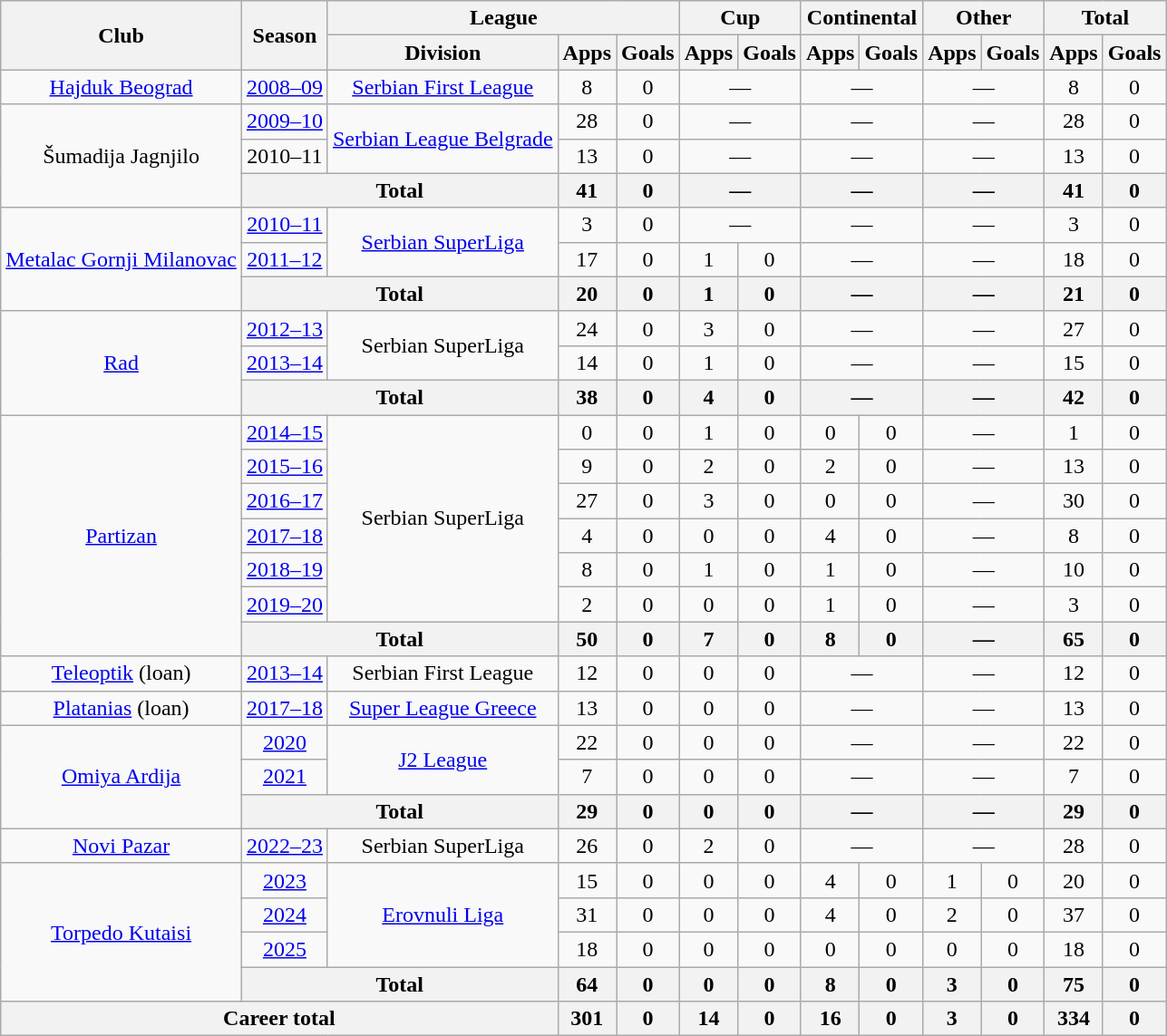<table class="wikitable" style="text-align:center">
<tr>
<th rowspan="2">Club</th>
<th rowspan="2">Season</th>
<th colspan="3">League</th>
<th colspan="2">Cup</th>
<th colspan="2">Continental</th>
<th colspan="2">Other</th>
<th colspan="2">Total</th>
</tr>
<tr>
<th>Division</th>
<th>Apps</th>
<th>Goals</th>
<th>Apps</th>
<th>Goals</th>
<th>Apps</th>
<th>Goals</th>
<th>Apps</th>
<th>Goals</th>
<th>Apps</th>
<th>Goals</th>
</tr>
<tr>
<td><a href='#'>Hajduk Beograd</a></td>
<td><a href='#'>2008–09</a></td>
<td><a href='#'>Serbian First League</a></td>
<td>8</td>
<td>0</td>
<td colspan="2">—</td>
<td colspan="2">—</td>
<td colspan="2">—</td>
<td>8</td>
<td>0</td>
</tr>
<tr>
<td rowspan="3">Šumadija Jagnjilo</td>
<td><a href='#'>2009–10</a></td>
<td rowspan="2"><a href='#'>Serbian League Belgrade</a></td>
<td>28</td>
<td>0</td>
<td colspan="2">—</td>
<td colspan="2">—</td>
<td colspan="2">—</td>
<td>28</td>
<td>0</td>
</tr>
<tr>
<td>2010–11</td>
<td>13</td>
<td>0</td>
<td colspan="2">—</td>
<td colspan="2">—</td>
<td colspan="2">—</td>
<td>13</td>
<td>0</td>
</tr>
<tr>
<th colspan="2">Total</th>
<th>41</th>
<th>0</th>
<th colspan="2">—</th>
<th colspan="2">—</th>
<th colspan="2">—</th>
<th>41</th>
<th>0</th>
</tr>
<tr>
<td rowspan="3"><a href='#'>Metalac Gornji Milanovac</a></td>
<td><a href='#'>2010–11</a></td>
<td rowspan="2"><a href='#'>Serbian SuperLiga</a></td>
<td>3</td>
<td>0</td>
<td colspan="2">—</td>
<td colspan="2">—</td>
<td colspan="2">—</td>
<td>3</td>
<td>0</td>
</tr>
<tr>
<td><a href='#'>2011–12</a></td>
<td>17</td>
<td>0</td>
<td>1</td>
<td>0</td>
<td colspan="2">—</td>
<td colspan="2">—</td>
<td>18</td>
<td>0</td>
</tr>
<tr>
<th colspan="2">Total</th>
<th>20</th>
<th>0</th>
<th>1</th>
<th>0</th>
<th colspan="2">—</th>
<th colspan="2">—</th>
<th>21</th>
<th>0</th>
</tr>
<tr>
<td rowspan="3"><a href='#'>Rad</a></td>
<td><a href='#'>2012–13</a></td>
<td rowspan="2">Serbian SuperLiga</td>
<td>24</td>
<td>0</td>
<td>3</td>
<td>0</td>
<td colspan="2">—</td>
<td colspan="2">—</td>
<td>27</td>
<td>0</td>
</tr>
<tr>
<td><a href='#'>2013–14</a></td>
<td>14</td>
<td>0</td>
<td>1</td>
<td>0</td>
<td colspan="2">—</td>
<td colspan="2">—</td>
<td>15</td>
<td>0</td>
</tr>
<tr>
<th colspan="2">Total</th>
<th>38</th>
<th>0</th>
<th>4</th>
<th>0</th>
<th colspan="2">—</th>
<th colspan="2">—</th>
<th>42</th>
<th>0</th>
</tr>
<tr>
<td rowspan="7"><a href='#'>Partizan</a></td>
<td><a href='#'>2014–15</a></td>
<td rowspan="6">Serbian SuperLiga</td>
<td>0</td>
<td>0</td>
<td>1</td>
<td>0</td>
<td>0</td>
<td>0</td>
<td colspan="2">—</td>
<td>1</td>
<td>0</td>
</tr>
<tr>
<td><a href='#'>2015–16</a></td>
<td>9</td>
<td>0</td>
<td>2</td>
<td>0</td>
<td>2</td>
<td>0</td>
<td colspan="2">—</td>
<td>13</td>
<td>0</td>
</tr>
<tr>
<td><a href='#'>2016–17</a></td>
<td>27</td>
<td>0</td>
<td>3</td>
<td>0</td>
<td>0</td>
<td>0</td>
<td colspan="2">—</td>
<td>30</td>
<td>0</td>
</tr>
<tr>
<td><a href='#'>2017–18</a></td>
<td>4</td>
<td>0</td>
<td>0</td>
<td>0</td>
<td>4</td>
<td>0</td>
<td colspan="2">—</td>
<td>8</td>
<td>0</td>
</tr>
<tr>
<td><a href='#'>2018–19</a></td>
<td>8</td>
<td>0</td>
<td>1</td>
<td>0</td>
<td>1</td>
<td>0</td>
<td colspan="2">—</td>
<td>10</td>
<td>0</td>
</tr>
<tr>
<td><a href='#'>2019–20</a></td>
<td>2</td>
<td>0</td>
<td>0</td>
<td>0</td>
<td>1</td>
<td>0</td>
<td colspan="2">—</td>
<td>3</td>
<td>0</td>
</tr>
<tr>
<th colspan="2">Total</th>
<th>50</th>
<th>0</th>
<th>7</th>
<th>0</th>
<th>8</th>
<th>0</th>
<th colspan="2">—</th>
<th>65</th>
<th>0</th>
</tr>
<tr>
<td><a href='#'>Teleoptik</a> (loan)</td>
<td><a href='#'>2013–14</a></td>
<td>Serbian First League</td>
<td>12</td>
<td>0</td>
<td>0</td>
<td>0</td>
<td colspan="2">—</td>
<td colspan="2">—</td>
<td>12</td>
<td>0</td>
</tr>
<tr>
<td><a href='#'>Platanias</a> (loan)</td>
<td><a href='#'>2017–18</a></td>
<td><a href='#'>Super League Greece</a></td>
<td>13</td>
<td>0</td>
<td>0</td>
<td>0</td>
<td colspan="2">—</td>
<td colspan="2">—</td>
<td>13</td>
<td>0</td>
</tr>
<tr>
<td rowspan="3"><a href='#'>Omiya Ardija</a></td>
<td><a href='#'>2020</a></td>
<td rowspan="2"><a href='#'>J2 League</a></td>
<td>22</td>
<td>0</td>
<td>0</td>
<td>0</td>
<td colspan="2">—</td>
<td colspan="2">—</td>
<td>22</td>
<td>0</td>
</tr>
<tr>
<td><a href='#'>2021</a></td>
<td>7</td>
<td>0</td>
<td>0</td>
<td>0</td>
<td colspan="2">—</td>
<td colspan="2">—</td>
<td>7</td>
<td>0</td>
</tr>
<tr>
<th colspan="2">Total</th>
<th>29</th>
<th>0</th>
<th>0</th>
<th>0</th>
<th colspan="2">—</th>
<th colspan="2">—</th>
<th>29</th>
<th>0</th>
</tr>
<tr>
<td><a href='#'>Novi Pazar</a></td>
<td><a href='#'>2022–23</a></td>
<td>Serbian SuperLiga</td>
<td>26</td>
<td>0</td>
<td>2</td>
<td>0</td>
<td colspan="2">—</td>
<td colspan="2">—</td>
<td>28</td>
<td>0</td>
</tr>
<tr>
<td rowspan="4"><a href='#'>Torpedo Kutaisi</a></td>
<td><a href='#'>2023</a></td>
<td rowspan="3"><a href='#'>Erovnuli Liga</a></td>
<td>15</td>
<td>0</td>
<td>0</td>
<td>0</td>
<td>4</td>
<td>0</td>
<td>1</td>
<td>0</td>
<td>20</td>
<td>0</td>
</tr>
<tr>
<td><a href='#'>2024</a></td>
<td>31</td>
<td>0</td>
<td>0</td>
<td>0</td>
<td>4</td>
<td>0</td>
<td>2</td>
<td>0</td>
<td>37</td>
<td>0</td>
</tr>
<tr>
<td><a href='#'>2025</a></td>
<td>18</td>
<td>0</td>
<td>0</td>
<td>0</td>
<td>0</td>
<td>0</td>
<td>0</td>
<td>0</td>
<td>18</td>
<td>0</td>
</tr>
<tr>
<th colspan="2">Total</th>
<th>64</th>
<th>0</th>
<th>0</th>
<th>0</th>
<th>8</th>
<th>0</th>
<th>3</th>
<th>0</th>
<th>75</th>
<th>0</th>
</tr>
<tr>
<th colspan="3">Career total</th>
<th>301</th>
<th>0</th>
<th>14</th>
<th>0</th>
<th>16</th>
<th>0</th>
<th>3</th>
<th>0</th>
<th>334</th>
<th>0</th>
</tr>
</table>
